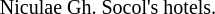<table align="center" cellpadding=0px cellspacing=8px>
<tr>
<td></td>
<td></td>
<td></td>
</tr>
<tr>
<td><small>Niculae Gh. Socol's hotels.</small></td>
</tr>
</table>
